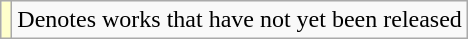<table class="wikitable">
<tr>
<td style="background:#FFFFCC;"></td>
<td>Denotes works that have not yet been released</td>
</tr>
</table>
